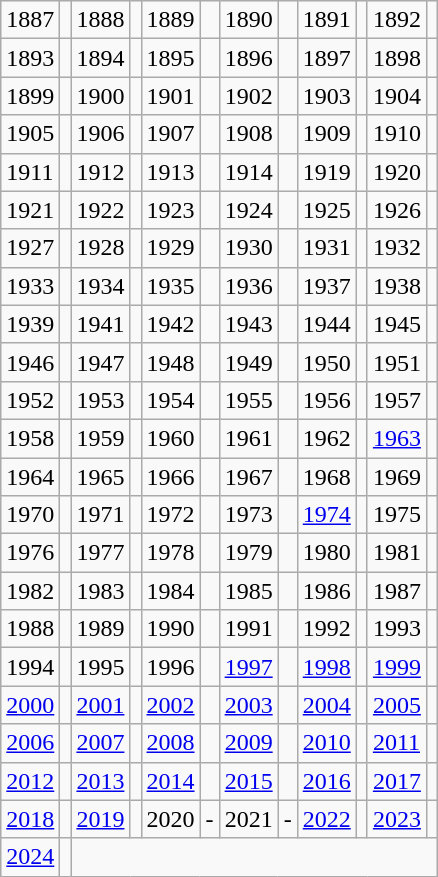<table class="wikitable">
<tr>
<td>1887</td>
<td></td>
<td>1888</td>
<td></td>
<td>1889</td>
<td></td>
<td>1890</td>
<td></td>
<td>1891</td>
<td></td>
<td>1892</td>
<td></td>
</tr>
<tr>
<td>1893</td>
<td></td>
<td>1894</td>
<td></td>
<td>1895</td>
<td></td>
<td>1896</td>
<td></td>
<td>1897</td>
<td></td>
<td>1898</td>
<td></td>
</tr>
<tr>
<td>1899</td>
<td></td>
<td>1900</td>
<td></td>
<td>1901</td>
<td></td>
<td>1902</td>
<td></td>
<td>1903</td>
<td></td>
<td>1904</td>
<td></td>
</tr>
<tr>
<td>1905</td>
<td></td>
<td>1906</td>
<td></td>
<td>1907</td>
<td></td>
<td>1908</td>
<td></td>
<td>1909</td>
<td></td>
<td>1910</td>
<td></td>
</tr>
<tr>
<td>1911</td>
<td></td>
<td>1912</td>
<td></td>
<td>1913</td>
<td></td>
<td>1914</td>
<td></td>
<td>1919</td>
<td></td>
<td>1920</td>
<td></td>
</tr>
<tr>
<td>1921</td>
<td></td>
<td>1922</td>
<td></td>
<td>1923</td>
<td></td>
<td>1924</td>
<td></td>
<td>1925</td>
<td></td>
<td>1926</td>
<td></td>
</tr>
<tr>
<td>1927</td>
<td></td>
<td>1928</td>
<td></td>
<td>1929</td>
<td></td>
<td>1930</td>
<td></td>
<td>1931</td>
<td></td>
<td>1932</td>
<td></td>
</tr>
<tr>
<td>1933</td>
<td></td>
<td>1934</td>
<td></td>
<td>1935</td>
<td></td>
<td>1936</td>
<td></td>
<td>1937</td>
<td></td>
<td>1938</td>
<td></td>
</tr>
<tr>
<td>1939</td>
<td></td>
<td>1941</td>
<td></td>
<td>1942</td>
<td></td>
<td>1943</td>
<td></td>
<td>1944</td>
<td></td>
<td>1945</td>
<td></td>
</tr>
<tr>
<td>1946</td>
<td></td>
<td>1947</td>
<td></td>
<td>1948</td>
<td></td>
<td>1949</td>
<td></td>
<td>1950</td>
<td></td>
<td>1951</td>
<td></td>
</tr>
<tr>
<td>1952</td>
<td></td>
<td>1953</td>
<td></td>
<td>1954</td>
<td></td>
<td>1955</td>
<td></td>
<td>1956</td>
<td></td>
<td>1957</td>
<td></td>
</tr>
<tr>
<td>1958</td>
<td></td>
<td>1959</td>
<td></td>
<td>1960</td>
<td></td>
<td>1961</td>
<td></td>
<td>1962</td>
<td></td>
<td><a href='#'>1963</a></td>
<td></td>
</tr>
<tr>
<td>1964</td>
<td></td>
<td>1965</td>
<td></td>
<td>1966</td>
<td></td>
<td>1967</td>
<td></td>
<td>1968</td>
<td></td>
<td>1969</td>
<td></td>
</tr>
<tr>
<td>1970</td>
<td></td>
<td>1971</td>
<td></td>
<td>1972</td>
<td></td>
<td>1973</td>
<td></td>
<td><a href='#'>1974</a></td>
<td></td>
<td>1975</td>
<td></td>
</tr>
<tr>
<td>1976</td>
<td></td>
<td>1977</td>
<td></td>
<td>1978</td>
<td></td>
<td>1979</td>
<td></td>
<td>1980</td>
<td></td>
<td>1981</td>
<td></td>
</tr>
<tr>
<td>1982</td>
<td></td>
<td>1983</td>
<td></td>
<td>1984</td>
<td></td>
<td>1985</td>
<td></td>
<td>1986</td>
<td></td>
<td>1987</td>
<td></td>
</tr>
<tr>
<td>1988</td>
<td></td>
<td>1989</td>
<td></td>
<td>1990</td>
<td></td>
<td>1991</td>
<td></td>
<td>1992</td>
<td></td>
<td>1993</td>
<td></td>
</tr>
<tr>
<td>1994</td>
<td></td>
<td>1995</td>
<td></td>
<td>1996</td>
<td></td>
<td><a href='#'>1997</a></td>
<td></td>
<td><a href='#'>1998</a></td>
<td></td>
<td><a href='#'>1999</a></td>
<td></td>
</tr>
<tr>
<td><a href='#'>2000</a></td>
<td></td>
<td><a href='#'>2001</a></td>
<td></td>
<td><a href='#'>2002</a></td>
<td></td>
<td><a href='#'>2003</a></td>
<td></td>
<td><a href='#'>2004</a></td>
<td></td>
<td><a href='#'>2005</a></td>
<td></td>
</tr>
<tr>
<td><a href='#'>2006</a></td>
<td></td>
<td><a href='#'>2007</a></td>
<td></td>
<td><a href='#'>2008</a></td>
<td></td>
<td><a href='#'>2009</a></td>
<td></td>
<td><a href='#'>2010</a></td>
<td></td>
<td><a href='#'>2011</a></td>
<td></td>
</tr>
<tr>
<td><a href='#'>2012</a></td>
<td></td>
<td><a href='#'>2013</a></td>
<td></td>
<td><a href='#'>2014</a></td>
<td></td>
<td><a href='#'>2015</a></td>
<td></td>
<td><a href='#'>2016</a></td>
<td></td>
<td><a href='#'>2017</a></td>
<td></td>
</tr>
<tr>
<td><a href='#'>2018</a></td>
<td></td>
<td><a href='#'>2019</a></td>
<td></td>
<td>2020</td>
<td>-</td>
<td>2021</td>
<td>-</td>
<td><a href='#'>2022</a></td>
<td></td>
<td><a href='#'>2023</a></td>
<td></td>
</tr>
<tr>
<td><a href='#'>2024</a></td>
<td></td>
</tr>
<tr>
</tr>
</table>
